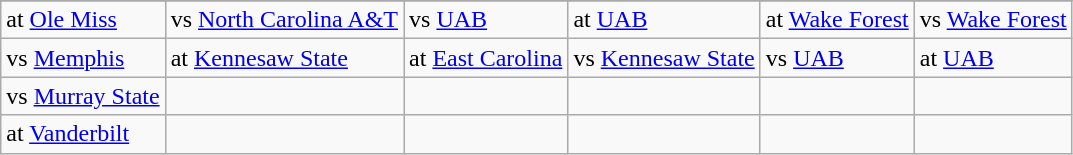<table class="wikitable">
<tr>
</tr>
<tr>
<td>at <a href='#'>Ole Miss</a></td>
<td>vs <a href='#'>North Carolina A&T</a></td>
<td>vs <a href='#'>UAB</a></td>
<td>at <a href='#'>UAB</a></td>
<td>at <a href='#'>Wake Forest</a></td>
<td>vs <a href='#'>Wake Forest</a></td>
</tr>
<tr>
<td>vs <a href='#'>Memphis</a></td>
<td>at <a href='#'>Kennesaw State</a></td>
<td>at <a href='#'>East Carolina</a></td>
<td>vs <a href='#'>Kennesaw State</a></td>
<td>vs <a href='#'>UAB</a></td>
<td>at <a href='#'>UAB</a></td>
</tr>
<tr>
<td>vs <a href='#'>Murray State</a></td>
<td></td>
<td></td>
<td></td>
<td></td>
<td></td>
</tr>
<tr>
<td>at <a href='#'>Vanderbilt</a></td>
<td></td>
<td></td>
<td></td>
<td></td>
<td></td>
</tr>
</table>
